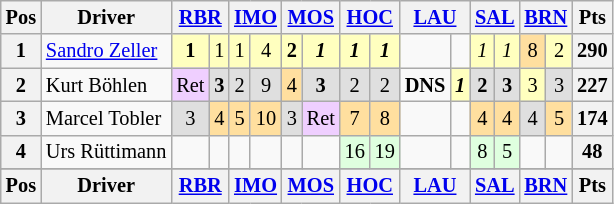<table class="wikitable" style="font-size: 85%; text-align: center;">
<tr valign="top">
<th valign=middle>Pos</th>
<th valign=middle>Driver</th>
<th colspan=2><a href='#'>RBR</a><br></th>
<th colspan=2><a href='#'>IMO</a><br></th>
<th colspan=2><a href='#'>MOS</a><br></th>
<th colspan=2><a href='#'>HOC</a><br></th>
<th colspan=2><a href='#'>LAU</a><br></th>
<th colspan=2><a href='#'>SAL</a><br></th>
<th colspan=2><a href='#'>BRN</a><br></th>
<th valign="middle">Pts</th>
</tr>
<tr>
<th>1</th>
<td align=left> <a href='#'>Sandro Zeller</a></td>
<td style="background:#FFFFBF;"><strong>1</strong></td>
<td style="background:#FFFFBF;">1</td>
<td style="background:#FFFFBF;">1</td>
<td style="background:#FFFFBF;">4</td>
<td style="background:#FFFFBF;"><strong>2</strong></td>
<td style="background:#FFFFBF;"><strong><em>1</em></strong></td>
<td style="background:#FFFFBF;"><strong><em>1</em></strong></td>
<td style="background:#FFFFBF;"><strong><em>1</em></strong></td>
<td></td>
<td></td>
<td style="background:#FFFFBF;"><em>1</em></td>
<td style="background:#FFFFBF;"><em>1</em></td>
<td style="background:#FFDF9F;">8</td>
<td style="background:#FFFFBF;">2</td>
<th>290</th>
</tr>
<tr>
<th>2</th>
<td align=left> Kurt Böhlen</td>
<td style="background:#EFCFFF;">Ret</td>
<td style="background:#DFDFDF;"><strong>3</strong></td>
<td style="background:#DFDFDF;">2</td>
<td style="background:#DFDFDF;">9</td>
<td style="background:#FFDF9F;">4</td>
<td style="background:#DFDFDF;"><strong>3</strong></td>
<td style="background:#DFDFDF;">2</td>
<td style="background:#DFDFDF;">2</td>
<td><strong>DNS</strong></td>
<td style="background:#FFFFBF;"><strong><em>1</em></strong></td>
<td style="background:#DFDFDF;"><strong>2</strong></td>
<td style="background:#DFDFDF;"><strong>3</strong></td>
<td style="background:#FFFFBF;">3</td>
<td style="background:#DFDFDF;">3</td>
<th>227</th>
</tr>
<tr>
<th>3</th>
<td align=left> Marcel Tobler</td>
<td style="background:#DFDFDF;">3</td>
<td style="background:#FFDF9F;">4</td>
<td style="background:#FFDF9F;">5</td>
<td style="background:#FFDF9F;">10</td>
<td style="background:#DFDFDF;">3</td>
<td style="background:#EFCFFF;">Ret</td>
<td style="background:#FFDF9F;">7</td>
<td style="background:#FFDF9F;">8</td>
<td></td>
<td></td>
<td style="background:#FFDF9F;">4</td>
<td style="background:#FFDF9F;">4</td>
<td style="background:#DFDFDF;">4</td>
<td style="background:#FFDF9F;">5</td>
<th>174</th>
</tr>
<tr>
<th>4</th>
<td align=left> Urs Rüttimann</td>
<td></td>
<td></td>
<td></td>
<td></td>
<td></td>
<td></td>
<td style="background:#DFFFDF;">16</td>
<td style="background:#DFFFDF;">19</td>
<td></td>
<td></td>
<td style="background:#DFFFDF;">8</td>
<td style="background:#DFFFDF;">5</td>
<td></td>
<td></td>
<th>48</th>
</tr>
<tr>
</tr>
<tr style="background:#f9f9f9" valign="top">
<th valign=middle>Pos</th>
<th valign=middle>Driver</th>
<th colspan=2><a href='#'>RBR</a><br></th>
<th colspan=2><a href='#'>IMO</a><br></th>
<th colspan=2><a href='#'>MOS</a><br></th>
<th colspan=2><a href='#'>HOC</a><br></th>
<th colspan=2><a href='#'>LAU</a><br></th>
<th colspan=2><a href='#'>SAL</a><br></th>
<th colspan=2><a href='#'>BRN</a><br></th>
<th valign="middle">Pts</th>
</tr>
</table>
